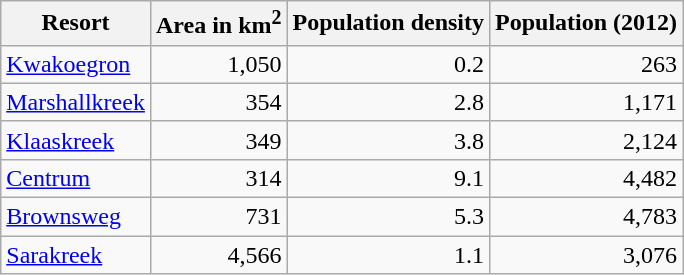<table class="wikitable sortable" style="text-align:right;">
<tr>
<th>Resort</th>
<th>Area in km<sup>2</sup></th>
<th>Population density</th>
<th>Population (2012)</th>
</tr>
<tr>
<td align="left"><a href='#'>Kwakoegron</a></td>
<td>1,050</td>
<td>0.2</td>
<td>263</td>
</tr>
<tr>
<td align="left"><a href='#'>Marshallkreek</a></td>
<td>354</td>
<td>2.8</td>
<td>1,171</td>
</tr>
<tr>
<td align="left"><a href='#'>Klaaskreek</a></td>
<td>349</td>
<td>3.8</td>
<td>2,124</td>
</tr>
<tr>
<td align="left"><a href='#'>Centrum</a></td>
<td>314</td>
<td>9.1</td>
<td>4,482</td>
</tr>
<tr>
<td align="left"><a href='#'>Brownsweg</a></td>
<td>731</td>
<td>5.3</td>
<td>4,783</td>
</tr>
<tr>
<td align="left"><a href='#'>Sarakreek</a></td>
<td>4,566</td>
<td>1.1</td>
<td>3,076</td>
</tr>
</table>
